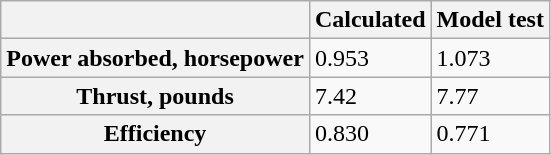<table class="wikitable">
<tr>
<th></th>
<th>Calculated</th>
<th>Model test</th>
</tr>
<tr>
<th>Power absorbed, horsepower</th>
<td>0.953</td>
<td>1.073</td>
</tr>
<tr>
<th>Thrust, pounds</th>
<td>7.42</td>
<td>7.77</td>
</tr>
<tr>
<th>Efficiency</th>
<td>0.830</td>
<td>0.771</td>
</tr>
</table>
